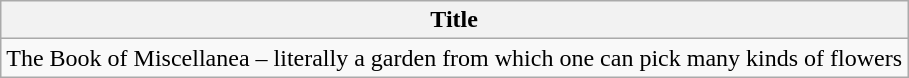<table class="wikitable">
<tr>
<th>Title</th>
</tr>
<tr>
<td>The Book of Miscellanea – literally a garden from which one can pick many kinds of flowers</td>
</tr>
</table>
